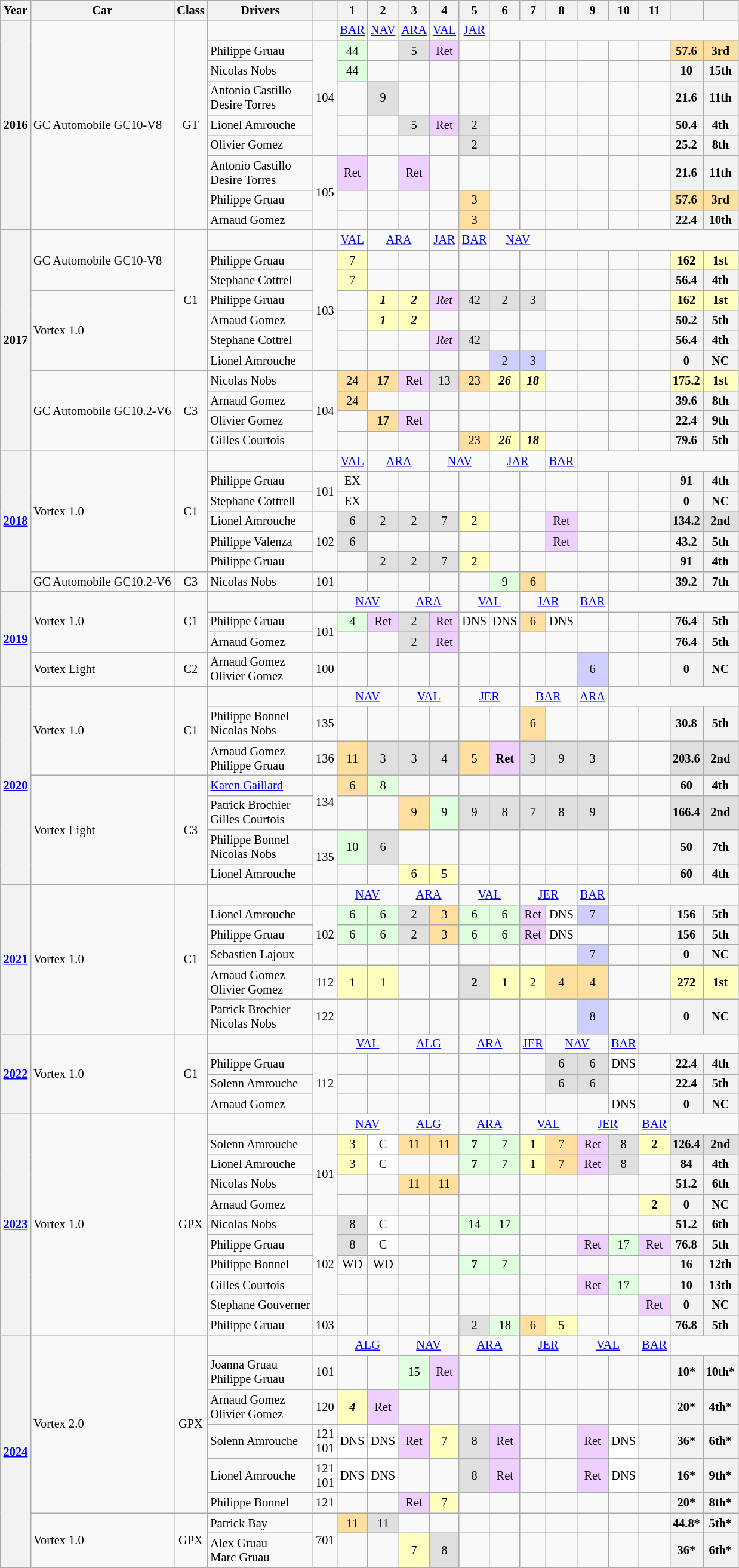<table class="wikitable" style="text-align:center; font-size:85%">
<tr>
<th>Year</th>
<th>Car</th>
<th>Class</th>
<th>Drivers</th>
<th></th>
<th>1</th>
<th>2</th>
<th>3</th>
<th>4</th>
<th>5</th>
<th>6</th>
<th>7</th>
<th>8</th>
<th>9</th>
<th>10</th>
<th>11</th>
<th></th>
<th></th>
</tr>
<tr>
<th rowspan=9>2016</th>
<td rowspan=9 align=left>GC Automobile GC10-V8</td>
<td rowspan=9>GT</td>
<td></td>
<td></td>
<td><a href='#'>BAR</a></td>
<td><a href='#'>NAV</a></td>
<td><a href='#'>ARA</a></td>
<td><a href='#'>VAL</a></td>
<td><a href='#'>JAR</a></td>
<td colspan=8></td>
</tr>
<tr>
<td align=left> Philippe Gruau</td>
<td rowspan=5>104</td>
<td style="background:#DFFFDF;">44</td>
<td></td>
<td style="background:#DFDFDF;">5</td>
<td style="background:#EFCFFF;">Ret</td>
<td></td>
<td></td>
<td></td>
<td></td>
<td></td>
<td></td>
<td></td>
<th style="background:#FFDF9F;">57.6</th>
<th style="background:#FFDF9F;">3rd</th>
</tr>
<tr>
<td align=left> Nicolas Nobs</td>
<td style="background:#DFFFDF;">44</td>
<td></td>
<td></td>
<td></td>
<td></td>
<td></td>
<td></td>
<td></td>
<td></td>
<td></td>
<td></td>
<th>10</th>
<th>15th</th>
</tr>
<tr>
<td align=left> Antonio Castillo<br> Desire Torres</td>
<td></td>
<td style="background:#DFDFDF;">9</td>
<td></td>
<td></td>
<td></td>
<td></td>
<td></td>
<td></td>
<td></td>
<td></td>
<td></td>
<th>21.6</th>
<th>11th</th>
</tr>
<tr>
<td align=left> Lionel Amrouche</td>
<td></td>
<td></td>
<td style="background:#DFDFDF;">5</td>
<td style="background:#EFCFFF;">Ret</td>
<td style="background:#DFDFDF;">2</td>
<td></td>
<td></td>
<td></td>
<td></td>
<td></td>
<td></td>
<th>50.4</th>
<th>4th</th>
</tr>
<tr>
<td align=left> Olivier Gomez</td>
<td></td>
<td></td>
<td></td>
<td></td>
<td style="background:#DFDFDF;">2</td>
<td></td>
<td></td>
<td></td>
<td></td>
<td></td>
<td></td>
<th>25.2</th>
<th>8th</th>
</tr>
<tr>
<td align=left> Antonio Castillo<br> Desire Torres</td>
<td rowspan=3>105</td>
<td style="background:#EFCFFF;">Ret</td>
<td></td>
<td style="background:#EFCFFF;">Ret</td>
<td></td>
<td></td>
<td></td>
<td></td>
<td></td>
<td></td>
<td></td>
<td></td>
<th>21.6</th>
<th>11th</th>
</tr>
<tr>
<td align=left> Philippe Gruau</td>
<td></td>
<td></td>
<td></td>
<td></td>
<td style="background:#FFDF9F;">3</td>
<td></td>
<td></td>
<td></td>
<td></td>
<td></td>
<td></td>
<th style="background:#FFDF9F;">57.6</th>
<th style="background:#FFDF9F;">3rd</th>
</tr>
<tr>
<td align=left> Arnaud Gomez</td>
<td></td>
<td></td>
<td></td>
<td></td>
<td style="background:#FFDF9F;">3</td>
<td></td>
<td></td>
<td></td>
<td></td>
<td></td>
<td></td>
<th>22.4</th>
<th>10th</th>
</tr>
<tr>
<th rowspan=11>2017</th>
<td rowspan=3 align=left>GC Automobile GC10-V8</td>
<td rowspan=7>C1</td>
<td></td>
<td></td>
<td><a href='#'>VAL</a></td>
<td colspan=2><a href='#'>ARA</a></td>
<td><a href='#'>JAR</a></td>
<td><a href='#'>BAR</a></td>
<td colspan=2><a href='#'>NAV</a></td>
<td colspan=6></td>
</tr>
<tr>
<td align=left> Philippe Gruau</td>
<td rowspan=6>103</td>
<td style="background:#FFFFBF;">7</td>
<td></td>
<td></td>
<td></td>
<td></td>
<td></td>
<td></td>
<td></td>
<td></td>
<td></td>
<td></td>
<th style="background:#FFFFBF;">162</th>
<th style="background:#FFFFBF;">1st</th>
</tr>
<tr>
<td align=left> Stephane Cottrel</td>
<td style="background:#FFFFBF;">7</td>
<td></td>
<td></td>
<td></td>
<td></td>
<td></td>
<td></td>
<td></td>
<td></td>
<td></td>
<td></td>
<th>56.4</th>
<th>4th</th>
</tr>
<tr>
<td rowspan=4 align=left>Vortex 1.0</td>
<td align=left> Philippe Gruau</td>
<td></td>
<td style="background:#FFFFBF;"><strong><em>1</em></strong></td>
<td style="background:#FFFFBF;"><strong><em>2</em></strong></td>
<td style="background:#EFCFFF;"><em>Ret</em></td>
<td style="background:#DFDFDF;">42</td>
<td style="background:#DFDFDF;">2</td>
<td style="background:#DFDFDF;">3</td>
<td></td>
<td></td>
<td></td>
<td></td>
<th style="background:#FFFFBF;">162</th>
<th style="background:#FFFFBF;">1st</th>
</tr>
<tr>
<td align=left> Arnaud Gomez</td>
<td></td>
<td style="background:#FFFFBF;"><strong><em>1</em></strong></td>
<td style="background:#FFFFBF;"><strong><em>2</em></strong></td>
<td></td>
<td></td>
<td></td>
<td></td>
<td></td>
<td></td>
<td></td>
<td></td>
<th>50.2</th>
<th>5th</th>
</tr>
<tr>
<td align=left> Stephane Cottrel</td>
<td></td>
<td></td>
<td></td>
<td style="background:#EFCFFF;"><em>Ret</em></td>
<td style="background:#DFDFDF;">42</td>
<td></td>
<td></td>
<td></td>
<td></td>
<td></td>
<td></td>
<th>56.4</th>
<th>4th</th>
</tr>
<tr>
<td align=left> Lionel Amrouche</td>
<td></td>
<td></td>
<td></td>
<td></td>
<td></td>
<td style="background:#CFCFFF;">2</td>
<td style="background:#CFCFFF;">3</td>
<td></td>
<td></td>
<td></td>
<td></td>
<th>0</th>
<th>NC</th>
</tr>
<tr>
<td rowspan=4 align=left>GC Automobile GC10.2-V6</td>
<td rowspan=4>C3</td>
<td align=left> Nicolas Nobs</td>
<td rowspan=4>104</td>
<td style="background:#FFDF9F;">24</td>
<td style="background:#FFDF9F;"><strong>17</strong></td>
<td style="background:#EFCFFF;">Ret</td>
<td style="background:#DFDFDF;">13</td>
<td style="background:#FFDF9F;">23</td>
<td style="background:#FFFFBF;"><strong><em>26</em></strong></td>
<td style="background:#FFFFBF;"><strong><em>18</em></strong></td>
<td></td>
<td></td>
<td></td>
<td></td>
<th style="background:#FFFFBF;">175.2</th>
<th style="background:#FFFFBF;">1st</th>
</tr>
<tr>
<td align=left> Arnaud Gomez</td>
<td style="background:#FFDF9F;">24</td>
<td></td>
<td></td>
<td></td>
<td></td>
<td></td>
<td></td>
<td></td>
<td></td>
<td></td>
<td></td>
<th>39.6</th>
<th>8th</th>
</tr>
<tr>
<td align=left> Olivier Gomez</td>
<td></td>
<td style="background:#FFDF9F;"><strong>17</strong></td>
<td style="background:#EFCFFF;">Ret</td>
<td></td>
<td></td>
<td></td>
<td></td>
<td></td>
<td></td>
<td></td>
<td></td>
<th>22.4</th>
<th>9th</th>
</tr>
<tr>
<td align=left> Gilles Courtois</td>
<td></td>
<td></td>
<td></td>
<td></td>
<td style="background:#FFDF9F;">23</td>
<td style="background:#FFFFBF;"><strong><em>26</em></strong></td>
<td style="background:#FFFFBF;"><strong><em>18</em></strong></td>
<td></td>
<td></td>
<td></td>
<td></td>
<th>79.6</th>
<th>5th</th>
</tr>
<tr>
<th rowspan=7><a href='#'>2018</a></th>
<td rowspan=6 align=left>Vortex 1.0</td>
<td rowspan=6>C1</td>
<td></td>
<td></td>
<td><a href='#'>VAL</a></td>
<td colspan=2><a href='#'>ARA</a></td>
<td colspan=2><a href='#'>NAV</a></td>
<td colspan=2><a href='#'>JAR</a></td>
<td><a href='#'>BAR</a></td>
<td colspan=5></td>
</tr>
<tr>
<td align=left> Philippe Gruau</td>
<td rowspan=2>101</td>
<td>EX</td>
<td></td>
<td></td>
<td></td>
<td></td>
<td></td>
<td></td>
<td></td>
<td></td>
<td></td>
<td></td>
<th>91</th>
<th>4th</th>
</tr>
<tr>
<td align=left> Stephane Cottrell</td>
<td>EX</td>
<td></td>
<td></td>
<td></td>
<td></td>
<td></td>
<td></td>
<td></td>
<td></td>
<td></td>
<td></td>
<th>0</th>
<th>NC</th>
</tr>
<tr>
<td align=left> Lionel Amrouche</td>
<td rowspan=3>102</td>
<td style="background:#DFDFDF;">6</td>
<td style="background:#DFDFDF;">2</td>
<td style="background:#DFDFDF;">2</td>
<td style="background:#DFDFDF;">7</td>
<td style="background:#FFFFBF;">2</td>
<td></td>
<td></td>
<td style="background:#EFCFFF;">Ret</td>
<td></td>
<td></td>
<td></td>
<th style="background:#DFDFDF;">134.2</th>
<th style="background:#DFDFDF;">2nd</th>
</tr>
<tr>
<td align=left> Philippe Valenza</td>
<td style="background:#DFDFDF;">6</td>
<td></td>
<td></td>
<td></td>
<td></td>
<td></td>
<td></td>
<td style="background:#EFCFFF;">Ret</td>
<td></td>
<td></td>
<td></td>
<th>43.2</th>
<th>5th</th>
</tr>
<tr>
<td align=left> Philippe Gruau</td>
<td></td>
<td style="background:#DFDFDF;">2</td>
<td style="background:#DFDFDF;">2</td>
<td style="background:#DFDFDF;">7</td>
<td style="background:#FFFFBF;">2</td>
<td></td>
<td></td>
<td></td>
<td></td>
<td></td>
<td></td>
<th>91</th>
<th>4th</th>
</tr>
<tr>
<td align=left>GC Automobile GC10.2-V6</td>
<td>C3</td>
<td align=left> Nicolas Nobs</td>
<td>101</td>
<td></td>
<td></td>
<td></td>
<td></td>
<td></td>
<td style="background:#DFFFDF;">9</td>
<td style="background:#FFDF9F;">6</td>
<td></td>
<td></td>
<td></td>
<td></td>
<th>39.2</th>
<th>7th</th>
</tr>
<tr>
<th rowspan=4><a href='#'>2019</a></th>
<td rowspan=3 align=left>Vortex 1.0</td>
<td rowspan=3>C1</td>
<td></td>
<td></td>
<td colspan=2><a href='#'>NAV</a></td>
<td colspan=2><a href='#'>ARA</a></td>
<td colspan=2><a href='#'>VAL</a></td>
<td colspan=2><a href='#'>JAR</a></td>
<td><a href='#'>BAR</a></td>
<td colspan=4></td>
</tr>
<tr>
<td align=left> Philippe Gruau</td>
<td rowspan=2>101</td>
<td style="background:#DFFFDF;">4</td>
<td style="background:#EFCFFF;">Ret</td>
<td style="background:#DFDFDF;">2</td>
<td style="background:#EFCFFF;">Ret</td>
<td style="background:#FFFFFF;">DNS</td>
<td style="background:#FFFFFF;">DNS</td>
<td style="background:#FFDF9F;">6</td>
<td style="background:#FFFFFF;">DNS</td>
<td></td>
<td></td>
<td></td>
<th>76.4</th>
<th>5th</th>
</tr>
<tr>
<td align=left> Arnaud Gomez</td>
<td></td>
<td></td>
<td style="background:#DFDFDF;">2</td>
<td style="background:#EFCFFF;">Ret</td>
<td></td>
<td></td>
<td></td>
<td></td>
<td></td>
<td></td>
<td></td>
<th>76.4</th>
<th>5th</th>
</tr>
<tr>
<td align=left>Vortex Light</td>
<td>C2</td>
<td align=left> Arnaud Gomez<br> Olivier Gomez</td>
<td>100</td>
<td></td>
<td></td>
<td></td>
<td></td>
<td></td>
<td></td>
<td></td>
<td></td>
<td style="background:#CFCFFF;">6</td>
<td></td>
<td></td>
<th>0</th>
<th>NC</th>
</tr>
<tr>
<th rowspan=7><a href='#'>2020</a></th>
<td rowspan=3 align=left>Vortex 1.0</td>
<td rowspan=3>C1</td>
<td></td>
<td></td>
<td colspan=2><a href='#'>NAV</a></td>
<td colspan=2><a href='#'>VAL</a></td>
<td colspan=2><a href='#'>JER</a></td>
<td colspan=2><a href='#'>BAR</a></td>
<td><a href='#'>ARA</a></td>
<td colspan=4></td>
</tr>
<tr>
<td align=left> Philippe Bonnel<br> Nicolas Nobs</td>
<td>135</td>
<td></td>
<td></td>
<td></td>
<td></td>
<td></td>
<td></td>
<td style="background:#FFDF9F;">6</td>
<td></td>
<td></td>
<td></td>
<td></td>
<th>30.8</th>
<th>5th</th>
</tr>
<tr>
<td align=left> Arnaud Gomez<br> Philippe Gruau</td>
<td>136</td>
<td style="background:#FFDF9F;">11</td>
<td style="background:#DFDFDF;">3</td>
<td style="background:#DFDFDF;">3</td>
<td style="background:#DFDFDF;">4</td>
<td style="background:#FFDF9F;">5</td>
<td style="background:#EFCFFF;"><strong>Ret</strong></td>
<td style="background:#DFDFDF;">3</td>
<td style="background:#DFDFDF;">9</td>
<td style="background:#DFDFDF;">3</td>
<td></td>
<td></td>
<th style="background:#DFDFDF;">203.6</th>
<th style="background:#DFDFDF;">2nd</th>
</tr>
<tr>
<td rowspan=4 align=left>Vortex Light</td>
<td rowspan=4>C3</td>
<td align=left> <a href='#'>Karen Gaillard</a></td>
<td rowspan=2>134</td>
<td style="background:#FFDF9F;">6</td>
<td style="background:#DFFFDF;">8</td>
<td></td>
<td></td>
<td></td>
<td></td>
<td></td>
<td></td>
<td></td>
<td></td>
<td></td>
<th>60</th>
<th>4th</th>
</tr>
<tr>
<td align=left> Patrick Brochier<br> Gilles Courtois</td>
<td></td>
<td></td>
<td style="background:#FFDF9F;">9</td>
<td style="background:#DFFFDF;">9</td>
<td style="background:#DFDFDF;">9</td>
<td style="background:#DFDFDF;">8</td>
<td style="background:#DFDFDF;">7</td>
<td style="background:#DFDFDF;">8</td>
<td style="background:#DFDFDF;">9</td>
<td></td>
<td></td>
<th style="background:#DFDFDF;">166.4</th>
<th style="background:#DFDFDF;">2nd</th>
</tr>
<tr>
<td align=left> Philippe Bonnel<br> Nicolas Nobs</td>
<td rowspan=2>135</td>
<td style="background:#DFFFDF;">10</td>
<td style="background:#DFDFDF;">6</td>
<td></td>
<td></td>
<td></td>
<td></td>
<td></td>
<td></td>
<td></td>
<td></td>
<td></td>
<th>50</th>
<th>7th</th>
</tr>
<tr>
<td align=left> Lionel Amrouche</td>
<td></td>
<td></td>
<td style="background:#FFFFBF;">6</td>
<td style="background:#FFFFBF;">5</td>
<td></td>
<td></td>
<td></td>
<td></td>
<td></td>
<td></td>
<td></td>
<th>60</th>
<th>4th</th>
</tr>
<tr>
<th rowspan=6><a href='#'>2021</a></th>
<td rowspan=6 align=left>Vortex 1.0</td>
<td rowspan=6>C1</td>
<td></td>
<td></td>
<td colspan=2><a href='#'>NAV</a></td>
<td colspan=2><a href='#'>ARA</a></td>
<td colspan=2><a href='#'>VAL</a></td>
<td colspan=2><a href='#'>JER</a></td>
<td><a href='#'>BAR</a></td>
<td colspan=4></td>
</tr>
<tr>
<td align=left> Lionel Amrouche</td>
<td rowspan=3>102</td>
<td style="background:#DFFFDF;">6</td>
<td style="background:#DFFFDF;">6</td>
<td style="background:#DFDFDF;">2</td>
<td style="background:#FFDF9F;">3</td>
<td style="background:#DFFFDF;">6</td>
<td style="background:#DFFFDF;">6</td>
<td style="background:#EFCFFF;">Ret</td>
<td style="background:#FFFFFF;">DNS</td>
<td style="background:#CFCFFF;">7</td>
<td></td>
<td></td>
<th>156</th>
<th>5th</th>
</tr>
<tr>
<td align=left> Philippe Gruau</td>
<td style="background:#DFFFDF;">6</td>
<td style="background:#DFFFDF;">6</td>
<td style="background:#DFDFDF;">2</td>
<td style="background:#FFDF9F;">3</td>
<td style="background:#DFFFDF;">6</td>
<td style="background:#DFFFDF;">6</td>
<td style="background:#EFCFFF;">Ret</td>
<td style="background:#FFFFFF;">DNS</td>
<td></td>
<td></td>
<td></td>
<th>156</th>
<th>5th</th>
</tr>
<tr>
<td align=left> Sebastien Lajoux</td>
<td></td>
<td></td>
<td></td>
<td></td>
<td></td>
<td></td>
<td></td>
<td></td>
<td style="background:#CFCFFF;">7</td>
<td></td>
<td></td>
<th>0</th>
<th>NC</th>
</tr>
<tr>
<td align=left> Arnaud Gomez<br> Olivier Gomez</td>
<td>112</td>
<td style="background:#FFFFBF;">1</td>
<td style="background:#FFFFBF;">1</td>
<td></td>
<td></td>
<td style="background:#DFDFDF;"><strong>2</strong></td>
<td style="background:#FFFFBF;">1</td>
<td style="background:#FFFFBF;">2</td>
<td style="background:#FFDF9F;">4</td>
<td style="background:#FFDF9F;">4</td>
<td></td>
<td></td>
<th style="background:#FFFFBF;">272</th>
<th style="background:#FFFFBF;">1st</th>
</tr>
<tr>
<td align=left> Patrick Brochier<br> Nicolas Nobs</td>
<td>122</td>
<td></td>
<td></td>
<td></td>
<td></td>
<td></td>
<td></td>
<td></td>
<td></td>
<td style="background:#CFCFFF;">8</td>
<td></td>
<td></td>
<th>0</th>
<th>NC</th>
</tr>
<tr>
<th rowspan=4><a href='#'>2022</a></th>
<td rowspan=4 align=left>Vortex 1.0</td>
<td rowspan=4>C1</td>
<td></td>
<td></td>
<td colspan=2><a href='#'>VAL</a></td>
<td colspan=2><a href='#'>ALG</a></td>
<td colspan=2><a href='#'>ARA</a></td>
<td><a href='#'>JER</a></td>
<td colspan=2><a href='#'>NAV</a></td>
<td><a href='#'>BAR</a></td>
<td colspan=3></td>
</tr>
<tr>
<td align=left> Philippe Gruau</td>
<td rowspan=3>112</td>
<td></td>
<td></td>
<td></td>
<td></td>
<td></td>
<td></td>
<td></td>
<td style="background:#DFDFDF;">6</td>
<td style="background:#DFDFDF;">6</td>
<td style="background:#FFFFFF;">DNS</td>
<td></td>
<th>22.4</th>
<th>4th</th>
</tr>
<tr>
<td align=left> Solenn Amrouche</td>
<td></td>
<td></td>
<td></td>
<td></td>
<td></td>
<td></td>
<td></td>
<td style="background:#DFDFDF;">6</td>
<td style="background:#DFDFDF;">6</td>
<td></td>
<td></td>
<th>22.4</th>
<th>5th</th>
</tr>
<tr>
<td align=left> Arnaud Gomez</td>
<td></td>
<td></td>
<td></td>
<td></td>
<td></td>
<td></td>
<td></td>
<td></td>
<td></td>
<td style="background:#FFFFFF;">DNS</td>
<td></td>
<th>0</th>
<th>NC</th>
</tr>
<tr>
<th rowspan=11><a href='#'>2023</a></th>
<td rowspan=11 align=left>Vortex 1.0</td>
<td rowspan=11>GPX</td>
<td></td>
<td></td>
<td colspan=2><a href='#'>NAV</a></td>
<td colspan=2><a href='#'>ALG</a></td>
<td colspan=2><a href='#'>ARA</a></td>
<td colspan=2><a href='#'>VAL</a></td>
<td colspan=2><a href='#'>JER</a></td>
<td><a href='#'>BAR</a></td>
<td colspan=2></td>
</tr>
<tr>
<td align=left> Solenn Amrouche</td>
<td rowspan=4>101</td>
<td style="background:#FFFFBF;">3</td>
<td style="background:#FFFFFF;">C</td>
<td style="background:#FFDF9F;">11</td>
<td style="background:#FFDF9F;">11</td>
<td style="background:#DFFFDF;"><strong>7</strong></td>
<td style="background:#DFFFDF;">7</td>
<td style="background:#FFFFBF;">1</td>
<td style="background:#FFDF9F;">7</td>
<td style="background:#EFCFFF;">Ret</td>
<td style="background:#DFDFDF;">8</td>
<td style="background:#FFFFBF;"><strong>2</strong></td>
<th style="background:#DFDFDF;">126.4</th>
<th style="background:#DFDFDF;">2nd</th>
</tr>
<tr>
<td align=left> Lionel Amrouche</td>
<td style="background:#FFFFBF;">3</td>
<td style="background:#FFFFFF;">C</td>
<td></td>
<td></td>
<td style="background:#DFFFDF;"><strong>7</strong></td>
<td style="background:#DFFFDF;">7</td>
<td style="background:#FFFFBF;">1</td>
<td style="background:#FFDF9F;">7</td>
<td style="background:#EFCFFF;">Ret</td>
<td style="background:#DFDFDF;">8</td>
<td></td>
<th>84</th>
<th>4th</th>
</tr>
<tr>
<td align=left> Nicolas Nobs</td>
<td></td>
<td></td>
<td style="background:#FFDF9F;">11</td>
<td style="background:#FFDF9F;">11</td>
<td></td>
<td></td>
<td></td>
<td></td>
<td></td>
<td></td>
<td></td>
<th>51.2</th>
<th>6th</th>
</tr>
<tr>
<td align=left> Arnaud Gomez</td>
<td></td>
<td></td>
<td></td>
<td></td>
<td></td>
<td></td>
<td></td>
<td></td>
<td></td>
<td></td>
<td style="background:#FFFFBF;"><strong>2</strong></td>
<th>0</th>
<th>NC</th>
</tr>
<tr>
<td align=left> Nicolas Nobs</td>
<td rowspan=5>102</td>
<td style="background:#DFDFDF;">8</td>
<td style="background:#FFFFFF;">C</td>
<td></td>
<td></td>
<td style="background:#DFFFDF;">14</td>
<td style="background:#DFFFDF;">17</td>
<td></td>
<td></td>
<td></td>
<td></td>
<td></td>
<th>51.2</th>
<th>6th</th>
</tr>
<tr>
<td align=left> Philippe Gruau</td>
<td style="background:#DFDFDF;">8</td>
<td style="background:#FFFFFF;">C</td>
<td></td>
<td></td>
<td></td>
<td></td>
<td></td>
<td></td>
<td style="background:#EFCFFF;">Ret</td>
<td style="background:#DFFFDF;">17</td>
<td style="background:#EFCFFF;">Ret</td>
<th>76.8</th>
<th>5th</th>
</tr>
<tr>
<td align=left> Philippe Bonnel</td>
<td>WD</td>
<td>WD</td>
<td></td>
<td></td>
<td style="background:#DFFFDF;"><strong>7</strong></td>
<td style="background:#DFFFDF;">7</td>
<td></td>
<td></td>
<td></td>
<td></td>
<td></td>
<th>16</th>
<th>12th</th>
</tr>
<tr>
<td align=left> Gilles Courtois</td>
<td></td>
<td></td>
<td></td>
<td></td>
<td></td>
<td></td>
<td></td>
<td></td>
<td style="background:#EFCFFF;">Ret</td>
<td style="background:#DFFFDF;">17</td>
<td></td>
<th>10</th>
<th>13th</th>
</tr>
<tr>
<td align=left> Stephane Gouverner</td>
<td></td>
<td></td>
<td></td>
<td></td>
<td></td>
<td></td>
<td></td>
<td></td>
<td></td>
<td></td>
<td style="background:#EFCFFF;">Ret</td>
<th>0</th>
<th>NC</th>
</tr>
<tr>
<td align=left> Philippe Gruau</td>
<td>103</td>
<td></td>
<td></td>
<td></td>
<td></td>
<td style="background:#DFDFDF;">2</td>
<td style="background:#DFFFDF;">18</td>
<td style="background:#FFDF9F;">6</td>
<td style="background:#FFFFBF;">5</td>
<td></td>
<td></td>
<td></td>
<th>76.8</th>
<th>5th</th>
</tr>
<tr>
<th rowspan=8><a href='#'>2024</a></th>
<td rowspan=6 align=left>Vortex 2.0</td>
<td rowspan=6>GPX</td>
<td></td>
<td></td>
<td colspan=2><a href='#'>ALG</a></td>
<td colspan=2><a href='#'>NAV</a></td>
<td colspan=2><a href='#'>ARA</a></td>
<td colspan=2><a href='#'>JER</a></td>
<td colspan=2><a href='#'>VAL</a></td>
<td><a href='#'>BAR</a></td>
<td colspan=2></td>
</tr>
<tr>
<td align=left> Joanna Gruau<br> Philippe Gruau</td>
<td>101</td>
<td></td>
<td></td>
<td style="background:#DFFFDF;">15</td>
<td style="background:#EFCFFF;">Ret</td>
<td></td>
<td></td>
<td></td>
<td></td>
<td></td>
<td></td>
<td></td>
<th>10*</th>
<th>10th*</th>
</tr>
<tr>
<td align=left> Arnaud Gomez<br> Olivier Gomez</td>
<td>120</td>
<td style="background:#FFFFBF;"><strong><em>4</em></strong></td>
<td style="background:#EFCFFF;">Ret</td>
<td></td>
<td></td>
<td></td>
<td></td>
<td></td>
<td></td>
<td></td>
<td></td>
<td></td>
<th>20*</th>
<th>4th*</th>
</tr>
<tr>
<td align=left> Solenn Amrouche</td>
<td>121 <small></small><br>101 <small></small></td>
<td style="background:#FFFFFF;">DNS</td>
<td style="background:#FFFFFF;">DNS</td>
<td style="background:#EFCFFF;">Ret</td>
<td style="background:#FFFFBF;">7</td>
<td style="background:#DFDFDF;">8</td>
<td style="background:#EFCFFF;">Ret</td>
<td></td>
<td></td>
<td style="background:#EFCFFF;">Ret</td>
<td style="background:#FFFFFF;">DNS</td>
<td></td>
<th>36*</th>
<th>6th*</th>
</tr>
<tr>
<td align=left> Lionel Amrouche</td>
<td>121 <small></small><br>101 <small></small></td>
<td style="background:#FFFFFF;">DNS</td>
<td style="background:#FFFFFF;">DNS</td>
<td></td>
<td></td>
<td style="background:#DFDFDF;">8</td>
<td style="background:#EFCFFF;">Ret</td>
<td></td>
<td></td>
<td style="background:#EFCFFF;">Ret</td>
<td style="background:#FFFFFF;">DNS</td>
<td></td>
<th>16*</th>
<th>9th*</th>
</tr>
<tr>
<td align=left> Philippe Bonnel</td>
<td>121</td>
<td></td>
<td></td>
<td style="background:#EFCFFF;">Ret</td>
<td style="background:#FFFFBF;">7</td>
<td></td>
<td></td>
<td></td>
<td></td>
<td></td>
<td></td>
<td></td>
<th>20*</th>
<th>8th*</th>
</tr>
<tr>
<td rowspan=2 align=left>Vortex 1.0</td>
<td rowspan=2>GPX</td>
<td align=left> Patrick Bay</td>
<td rowspan=2>701</td>
<td style="background:#FFDF9F;">11</td>
<td style="background:#DFDFDF;">11</td>
<td></td>
<td></td>
<td></td>
<td></td>
<td></td>
<td></td>
<td></td>
<td></td>
<td></td>
<th>44.8*</th>
<th>5th*</th>
</tr>
<tr>
<td align=left> Alex Gruau<br> Marc Gruau</td>
<td></td>
<td></td>
<td style="background:#FFFFBF;">7</td>
<td style="background:#DFDFDF;">8</td>
<td></td>
<td></td>
<td></td>
<td></td>
<td></td>
<td></td>
<td></td>
<th>36*</th>
<th>6th*</th>
</tr>
</table>
